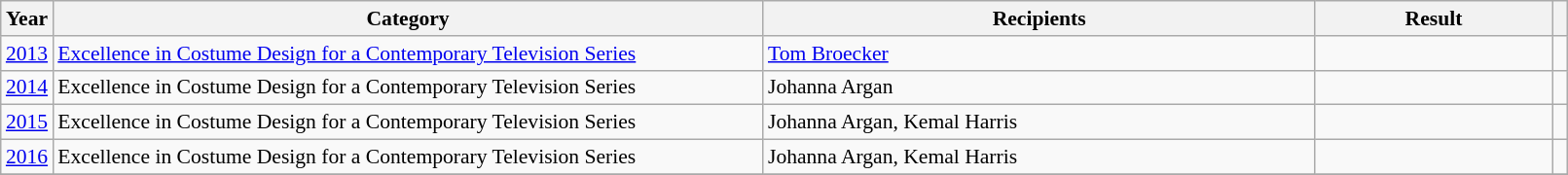<table class="wikitable plainrowheaders" style="font-size: 90%" width=85%>
<tr>
<th scope="col" style="width:2%;">Year</th>
<th scope="col" style="width:45%;">Category</th>
<th scope="col" style="width:35%;">Recipients</th>
<th scope="col" style="width:15%;">Result</th>
<th scope="col" class="unsortable" style="width:1%;"></th>
</tr>
<tr>
<td style="text-align:center;"><a href='#'>2013</a></td>
<td><a href='#'>Excellence in Costume Design for a Contemporary Television Series</a></td>
<td><a href='#'>Tom Broecker</a></td>
<td></td>
<td style="text-align:center;"></td>
</tr>
<tr>
<td style="text-align:center;"><a href='#'>2014</a></td>
<td>Excellence in Costume Design for a Contemporary Television Series</td>
<td>Johanna Argan</td>
<td></td>
<td style="text-align:center;"></td>
</tr>
<tr>
<td style="text-align:center;"><a href='#'>2015</a></td>
<td>Excellence in Costume Design for a Contemporary Television Series</td>
<td>Johanna Argan, Kemal Harris</td>
<td></td>
<td style="text-align:center;"></td>
</tr>
<tr>
<td style="text-align:center;"><a href='#'>2016</a></td>
<td>Excellence in Costume Design for a Contemporary Television Series</td>
<td>Johanna Argan, Kemal Harris</td>
<td></td>
<td style="text-align:center;"></td>
</tr>
<tr>
</tr>
</table>
